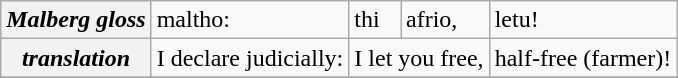<table class="wikitable">
<tr>
<th><em>Malberg gloss</em></th>
<td>maltho:</td>
<td>thi</td>
<td>afrio,</td>
<td>letu!</td>
</tr>
<tr>
<th><em>translation</em><br></th>
<td>I declare judicially:</td>
<td colspan="2">I let you free,</td>
<td>half-free (farmer)!</td>
</tr>
<tr>
</tr>
</table>
